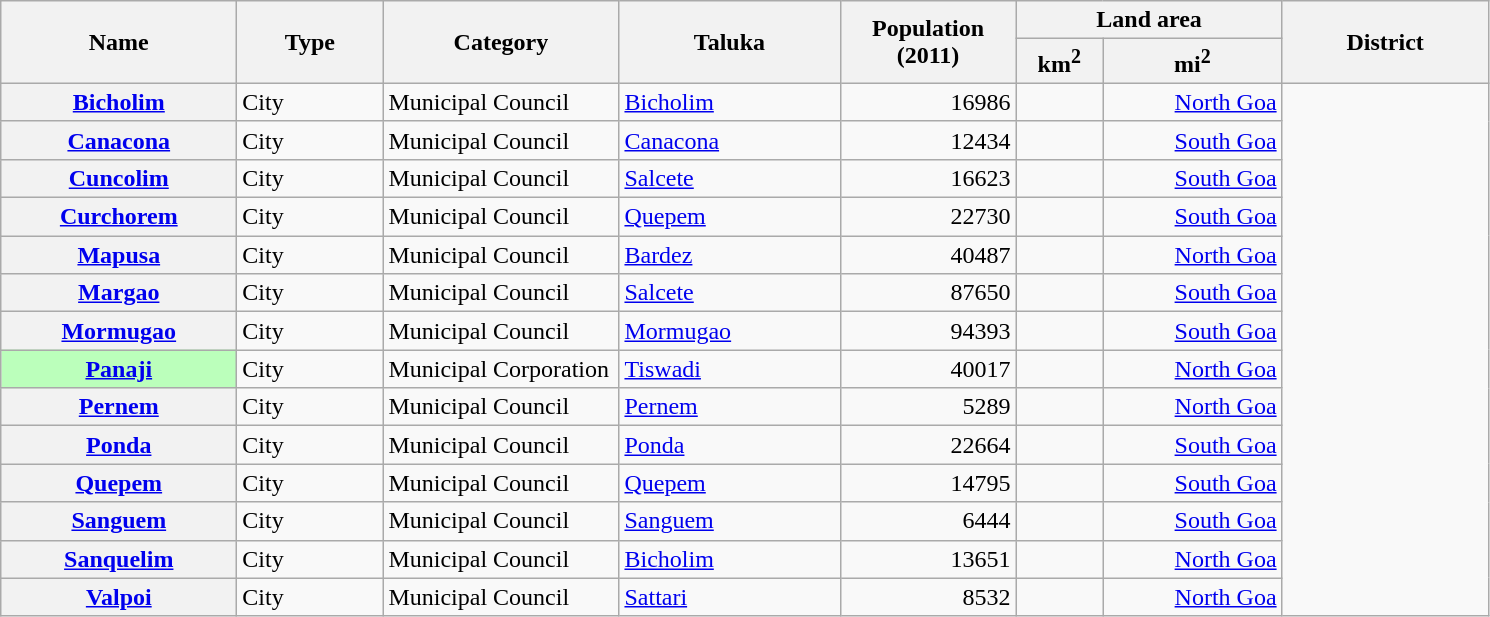<table class="wikitable plainrowheaders sortable">
<tr>
<th scope="col" style="width:150px;" rowspan=2>Name</th>
<th scope="col" style="width:90px;"  rowspan=2>Type</th>
<th scope="col" style="width:150px;"  rowspan=2>Category</th>
<th scope="col" style="width:140px;" rowspan=2>Taluka</th>
<th scope="col" style="width:110px;" rowspan=2>Population (2011)</th>
<th scope="col" style="width:170px;" colspan=2>Land area</th>
<th scope="col" style="width:130px;" rowspan=2>District</th>
</tr>
<tr>
<th>km<sup>2</sup></th>
<th>mi<sup>2</sup></th>
</tr>
<tr>
<th scope="row"><a href='#'>Bicholim</a></th>
<td>City</td>
<td>Municipal Council</td>
<td><a href='#'>Bicholim</a></td>
<td align=right>16986</td>
<td></td>
<td align=right><a href='#'>North Goa</a></td>
</tr>
<tr>
<th scope="row"><a href='#'>Canacona</a></th>
<td>City</td>
<td>Municipal Council</td>
<td><a href='#'>Canacona</a></td>
<td align=right>12434</td>
<td></td>
<td align=right><a href='#'>South Goa</a></td>
</tr>
<tr>
<th scope="row"><a href='#'>Cuncolim</a></th>
<td>City</td>
<td>Municipal Council</td>
<td><a href='#'>Salcete</a></td>
<td align=right>16623</td>
<td></td>
<td align=right><a href='#'>South Goa</a></td>
</tr>
<tr>
<th scope="row"><a href='#'>Curchorem</a></th>
<td>City</td>
<td>Municipal Council</td>
<td><a href='#'>Quepem</a></td>
<td align=right>22730</td>
<td></td>
<td align=right><a href='#'>South Goa</a></td>
</tr>
<tr>
<th scope="row"><a href='#'>Mapusa</a></th>
<td>City</td>
<td>Municipal Council</td>
<td><a href='#'>Bardez</a></td>
<td align=right>40487</td>
<td></td>
<td align=right><a href='#'>North Goa</a></td>
</tr>
<tr>
<th scope="row"><a href='#'>Margao</a></th>
<td>City</td>
<td>Municipal Council</td>
<td><a href='#'>Salcete</a></td>
<td align=right>87650</td>
<td></td>
<td align=right><a href='#'>South Goa</a></td>
</tr>
<tr>
<th scope="row"><a href='#'>Mormugao</a></th>
<td>City</td>
<td>Municipal Council</td>
<td><a href='#'>Mormugao</a></td>
<td align=right>94393</td>
<td></td>
<td align=right><a href='#'>South Goa</a></td>
</tr>
<tr>
<th scope="row" style="background:#bfb;"><a href='#'>Panaji</a></th>
<td>City</td>
<td>Municipal Corporation</td>
<td><a href='#'>Tiswadi</a></td>
<td align=right>40017</td>
<td></td>
<td align=right><a href='#'>North Goa</a></td>
</tr>
<tr>
<th scope="row"><a href='#'>Pernem</a></th>
<td>City</td>
<td>Municipal Council</td>
<td><a href='#'>Pernem</a></td>
<td align=right>5289</td>
<td></td>
<td align=right><a href='#'>North Goa</a></td>
</tr>
<tr>
<th scope="row"><a href='#'>Ponda</a></th>
<td>City</td>
<td>Municipal Council</td>
<td><a href='#'>Ponda</a></td>
<td align=right>22664</td>
<td></td>
<td align=right><a href='#'>South Goa</a></td>
</tr>
<tr>
<th scope="row"><a href='#'>Quepem</a></th>
<td>City</td>
<td>Municipal Council</td>
<td><a href='#'>Quepem</a></td>
<td align=right>14795</td>
<td></td>
<td align=right><a href='#'>South Goa</a></td>
</tr>
<tr>
<th scope="row"><a href='#'>Sanguem</a></th>
<td>City</td>
<td>Municipal Council</td>
<td><a href='#'>Sanguem</a></td>
<td align=right>6444</td>
<td></td>
<td align=right><a href='#'>South Goa</a></td>
</tr>
<tr>
<th scope="row"><a href='#'>Sanquelim</a></th>
<td>City</td>
<td>Municipal Council</td>
<td><a href='#'>Bicholim</a></td>
<td align=right>13651</td>
<td></td>
<td align=right><a href='#'>North Goa</a></td>
</tr>
<tr>
<th scope="row"><a href='#'>Valpoi</a></th>
<td>City</td>
<td>Municipal Council</td>
<td><a href='#'>Sattari</a></td>
<td align=right>8532</td>
<td></td>
<td align=right><a href='#'>North Goa</a></td>
</tr>
</table>
